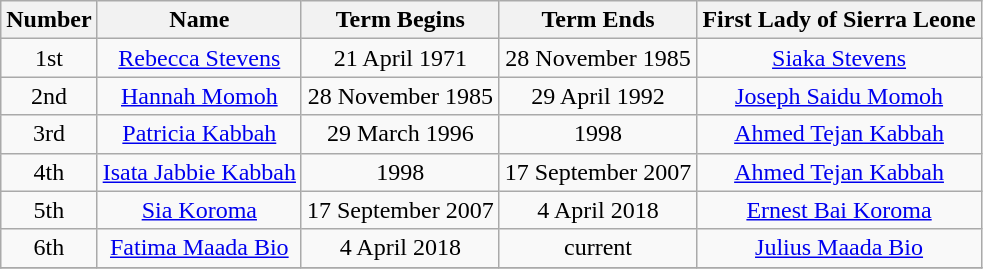<table class="wikitable" style="text-align:center">
<tr>
<th>Number</th>
<th>Name</th>
<th>Term Begins</th>
<th>Term Ends</th>
<th>First Lady of Sierra Leone</th>
</tr>
<tr>
<td>1st</td>
<td><a href='#'>Rebecca Stevens</a></td>
<td>21 April 1971</td>
<td>28 November 1985</td>
<td><a href='#'>Siaka Stevens</a></td>
</tr>
<tr>
<td>2nd</td>
<td><a href='#'>Hannah Momoh</a></td>
<td>28 November 1985</td>
<td>29 April 1992</td>
<td><a href='#'>Joseph Saidu Momoh</a></td>
</tr>
<tr>
<td>3rd</td>
<td><a href='#'>Patricia Kabbah</a></td>
<td>29 March 1996</td>
<td>1998</td>
<td><a href='#'>Ahmed Tejan Kabbah</a></td>
</tr>
<tr>
<td>4th</td>
<td><a href='#'>Isata Jabbie Kabbah</a></td>
<td>1998</td>
<td>17 September 2007</td>
<td><a href='#'>Ahmed Tejan Kabbah</a></td>
</tr>
<tr>
<td>5th</td>
<td><a href='#'>Sia Koroma</a></td>
<td>17 September 2007</td>
<td>4 April 2018</td>
<td><a href='#'>Ernest Bai Koroma</a></td>
</tr>
<tr>
<td>6th</td>
<td><a href='#'>Fatima Maada Bio</a></td>
<td>4 April 2018</td>
<td>current</td>
<td><a href='#'>Julius Maada Bio</a></td>
</tr>
<tr>
</tr>
</table>
